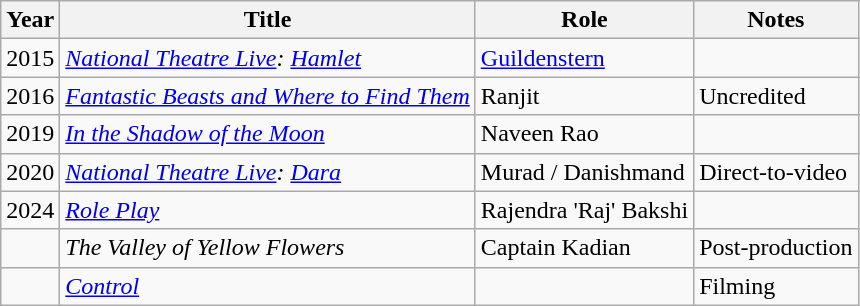<table class="wikitable sortable">
<tr>
<th>Year</th>
<th>Title</th>
<th>Role</th>
<th class="unsortable">Notes</th>
</tr>
<tr>
<td>2015</td>
<td><em><a href='#'>National Theatre Live</a>: <a href='#'>Hamlet</a></em></td>
<td><a href='#'>Guildenstern</a></td>
<td></td>
</tr>
<tr>
<td>2016</td>
<td><em><a href='#'>Fantastic Beasts and Where to Find Them</a></em></td>
<td>Ranjit</td>
<td>Uncredited</td>
</tr>
<tr>
<td>2019</td>
<td><em><a href='#'>In the Shadow of the Moon</a></em></td>
<td>Naveen Rao</td>
<td></td>
</tr>
<tr>
<td>2020</td>
<td><em><a href='#'>National Theatre Live</a>: <a href='#'>Dara</a></em></td>
<td>Murad / Danishmand</td>
<td>Direct-to-video</td>
</tr>
<tr>
<td>2024</td>
<td><em><a href='#'>Role Play</a></em></td>
<td>Rajendra 'Raj' Bakshi</td>
<td></td>
</tr>
<tr>
<td></td>
<td><em>The Valley of Yellow Flowers</em></td>
<td>Captain Kadian</td>
<td>Post-production</td>
</tr>
<tr>
<td></td>
<td><em><a href='#'>Control</a></em></td>
<td></td>
<td>Filming</td>
</tr>
</table>
